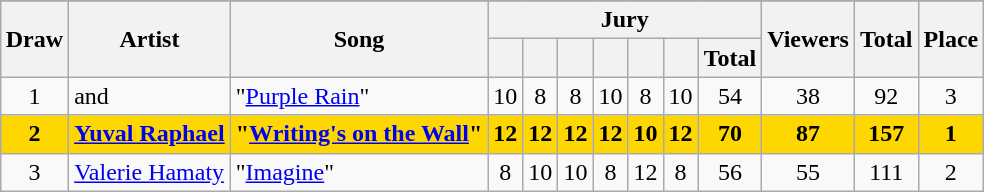<table class="sortable wikitable" style="margin: 1em auto 1em auto; text-align:center; font-size:100%;">
<tr>
</tr>
<tr>
<th rowspan="2">Draw</th>
<th rowspan="2">Artist</th>
<th rowspan="2">Song</th>
<th colspan="7">Jury</th>
<th rowspan="2">Viewers</th>
<th rowspan="2">Total</th>
<th rowspan="2">Place</th>
</tr>
<tr>
<th class="unsortable"></th>
<th class="unsortable"></th>
<th class="unsortable"></th>
<th class="unsortable"></th>
<th class="unsortable"></th>
<th class="unsortable"></th>
<th>Total</th>
</tr>
<tr>
<td>1</td>
<td align="left"> and </td>
<td align="left">"<a href='#'>Purple Rain</a>"</td>
<td>10</td>
<td>8</td>
<td>8</td>
<td>10</td>
<td>8</td>
<td>10</td>
<td>54</td>
<td>38</td>
<td>92</td>
<td>3</td>
</tr>
<tr style="font-weight:bold; background:gold;">
<td>2</td>
<td align="left"><a href='#'>Yuval Raphael</a></td>
<td align="left">"<a href='#'>Writing's on the Wall</a>"</td>
<td>12</td>
<td>12</td>
<td>12</td>
<td>12</td>
<td>10</td>
<td>12</td>
<td>70</td>
<td>87</td>
<td>157</td>
<td>1</td>
</tr>
<tr>
<td>3</td>
<td align="left"><a href='#'>Valerie Hamaty</a></td>
<td align="left">"<a href='#'>Imagine</a>"</td>
<td>8</td>
<td>10</td>
<td>10</td>
<td>8</td>
<td>12</td>
<td>8</td>
<td>56</td>
<td>55</td>
<td>111</td>
<td>2</td>
</tr>
</table>
